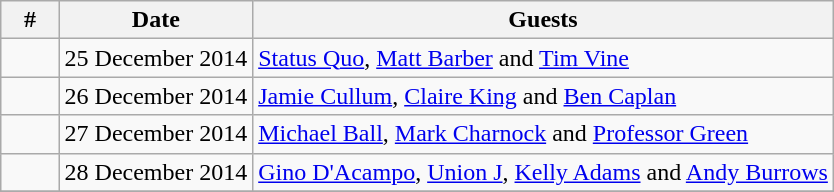<table class="wikitable">
<tr>
<th style="width:7%;">#</th>
<th>Date</th>
<th>Guests</th>
</tr>
<tr>
<td></td>
<td>25 December 2014</td>
<td><a href='#'>Status Quo</a>, <a href='#'>Matt Barber</a> and <a href='#'>Tim Vine</a></td>
</tr>
<tr>
<td></td>
<td>26 December 2014</td>
<td><a href='#'>Jamie Cullum</a>, <a href='#'>Claire King</a> and <a href='#'>Ben Caplan</a></td>
</tr>
<tr>
<td></td>
<td>27 December 2014</td>
<td><a href='#'>Michael Ball</a>, <a href='#'>Mark Charnock</a> and <a href='#'>Professor Green</a></td>
</tr>
<tr>
<td></td>
<td>28 December 2014</td>
<td><a href='#'>Gino D'Acampo</a>, <a href='#'>Union J</a>, <a href='#'>Kelly Adams</a> and <a href='#'>Andy Burrows</a></td>
</tr>
<tr>
</tr>
</table>
